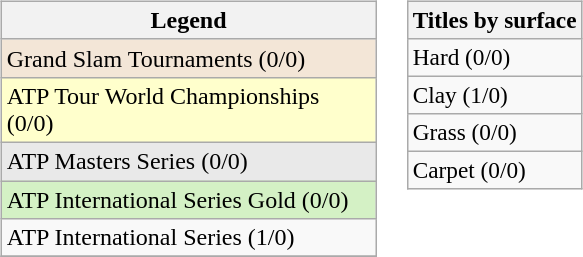<table width=43%>
<tr>
<td valign=top width=33% align=left><br><table class="wikitable">
<tr>
<th>Legend</th>
</tr>
<tr style="background:#f3e6d7;">
<td>Grand Slam Tournaments (0/0)</td>
</tr>
<tr style="background:#ffc;">
<td>ATP Tour World Championships (0/0)</td>
</tr>
<tr style="background:#e9e9e9;">
<td>ATP Masters Series (0/0)</td>
</tr>
<tr style="background:#d4f1c5;">
<td>ATP International Series Gold (0/0)</td>
</tr>
<tr>
<td>ATP International Series (1/0)</td>
</tr>
<tr>
</tr>
</table>
</td>
<td valign=top width=33% align=left><br><table class="wikitable" style="font-size:97%;">
<tr>
<th>Titles by surface</th>
</tr>
<tr>
<td>Hard (0/0)</td>
</tr>
<tr>
<td>Clay (1/0)</td>
</tr>
<tr>
<td>Grass (0/0)</td>
</tr>
<tr>
<td>Carpet (0/0)</td>
</tr>
</table>
</td>
</tr>
</table>
